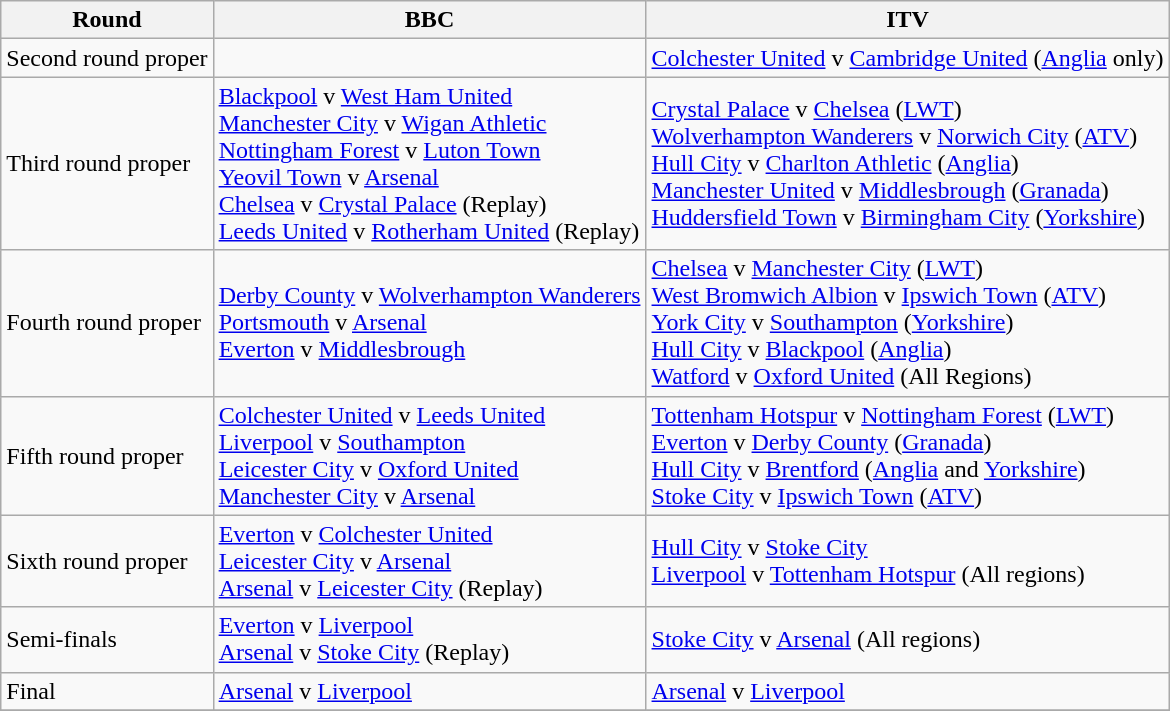<table class="wikitable">
<tr>
<th><strong>Round</strong></th>
<th><strong>BBC</strong></th>
<th><strong>ITV</strong></th>
</tr>
<tr>
<td>Second round proper</td>
<td></td>
<td><a href='#'>Colchester United</a> v <a href='#'>Cambridge United</a> (<a href='#'>Anglia</a> only)</td>
</tr>
<tr>
<td>Third round proper</td>
<td><a href='#'>Blackpool</a> v <a href='#'>West Ham United</a> <br> <a href='#'>Manchester City</a> v <a href='#'>Wigan Athletic</a> <br> <a href='#'>Nottingham Forest</a> v <a href='#'>Luton Town</a> <br> <a href='#'>Yeovil Town</a> v <a href='#'>Arsenal</a> <br> <a href='#'>Chelsea</a> v <a href='#'>Crystal Palace</a> (Replay) <br> <a href='#'>Leeds United</a> v <a href='#'>Rotherham United</a> (Replay)</td>
<td><a href='#'>Crystal Palace</a> v <a href='#'>Chelsea</a> (<a href='#'>LWT</a>) <br> <a href='#'>Wolverhampton Wanderers</a> v <a href='#'>Norwich City</a> (<a href='#'>ATV</a>) <br> <a href='#'>Hull City</a> v <a href='#'>Charlton Athletic</a> (<a href='#'>Anglia</a>) <br> <a href='#'>Manchester United</a> v <a href='#'>Middlesbrough</a> (<a href='#'>Granada</a>) <br> <a href='#'>Huddersfield Town</a> v <a href='#'>Birmingham City</a> (<a href='#'>Yorkshire</a>)</td>
</tr>
<tr>
<td>Fourth round proper</td>
<td><a href='#'>Derby County</a> v <a href='#'>Wolverhampton Wanderers</a> <br> <a href='#'>Portsmouth</a> v <a href='#'>Arsenal</a> <br> <a href='#'>Everton</a> v <a href='#'>Middlesbrough</a></td>
<td><a href='#'>Chelsea</a> v <a href='#'>Manchester City</a> (<a href='#'>LWT</a>) <br> <a href='#'>West Bromwich Albion</a> v <a href='#'>Ipswich Town</a> (<a href='#'>ATV</a>) <br> <a href='#'>York City</a> v <a href='#'>Southampton</a> (<a href='#'>Yorkshire</a>) <br>  <a href='#'>Hull City</a> v <a href='#'>Blackpool</a> (<a href='#'>Anglia</a>) <br> <a href='#'>Watford</a> v <a href='#'>Oxford United</a> (All Regions)</td>
</tr>
<tr>
<td>Fifth round proper</td>
<td><a href='#'>Colchester United</a> v <a href='#'>Leeds United</a> <br> <a href='#'>Liverpool</a> v <a href='#'>Southampton</a> <br>  <a href='#'>Leicester City</a> v <a href='#'>Oxford United</a> <br> <a href='#'>Manchester City</a> v <a href='#'>Arsenal</a></td>
<td><a href='#'>Tottenham Hotspur</a> v <a href='#'>Nottingham Forest</a> (<a href='#'>LWT</a>) <br> <a href='#'>Everton</a> v <a href='#'>Derby County</a> (<a href='#'>Granada</a>) <br> <a href='#'>Hull City</a> v <a href='#'>Brentford</a> (<a href='#'>Anglia</a> and <a href='#'>Yorkshire</a>) <br> <a href='#'>Stoke City</a> v <a href='#'>Ipswich Town</a> (<a href='#'>ATV</a>)</td>
</tr>
<tr>
<td>Sixth round proper</td>
<td><a href='#'>Everton</a> v <a href='#'>Colchester United</a> <br> <a href='#'>Leicester City</a> v <a href='#'>Arsenal</a> <br> <a href='#'>Arsenal</a> v <a href='#'>Leicester City</a> (Replay)</td>
<td><a href='#'>Hull City</a> v <a href='#'>Stoke City</a> <br>  <a href='#'>Liverpool</a> v <a href='#'>Tottenham Hotspur</a> (All regions)</td>
</tr>
<tr>
<td>Semi-finals</td>
<td><a href='#'>Everton</a> v <a href='#'>Liverpool</a> <br> <a href='#'>Arsenal</a> v <a href='#'>Stoke City</a> (Replay)</td>
<td><a href='#'>Stoke City</a> v <a href='#'>Arsenal</a> (All regions)</td>
</tr>
<tr>
<td>Final</td>
<td><a href='#'>Arsenal</a> v <a href='#'>Liverpool</a></td>
<td><a href='#'>Arsenal</a> v <a href='#'>Liverpool</a></td>
</tr>
<tr>
</tr>
</table>
